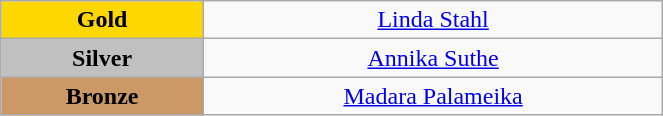<table class="wikitable" style="text-align:center; " width="35%">
<tr>
<td bgcolor="gold"><strong>Gold</strong></td>
<td><a href='#'>Linda Stahl</a><br>  <small><em></em></small></td>
</tr>
<tr>
<td bgcolor="silver"><strong>Silver</strong></td>
<td><a href='#'>Annika Suthe</a><br>  <small><em></em></small></td>
</tr>
<tr>
<td bgcolor="CC9966"><strong>Bronze</strong></td>
<td><a href='#'>Madara Palameika</a><br>  <small><em></em></small></td>
</tr>
</table>
